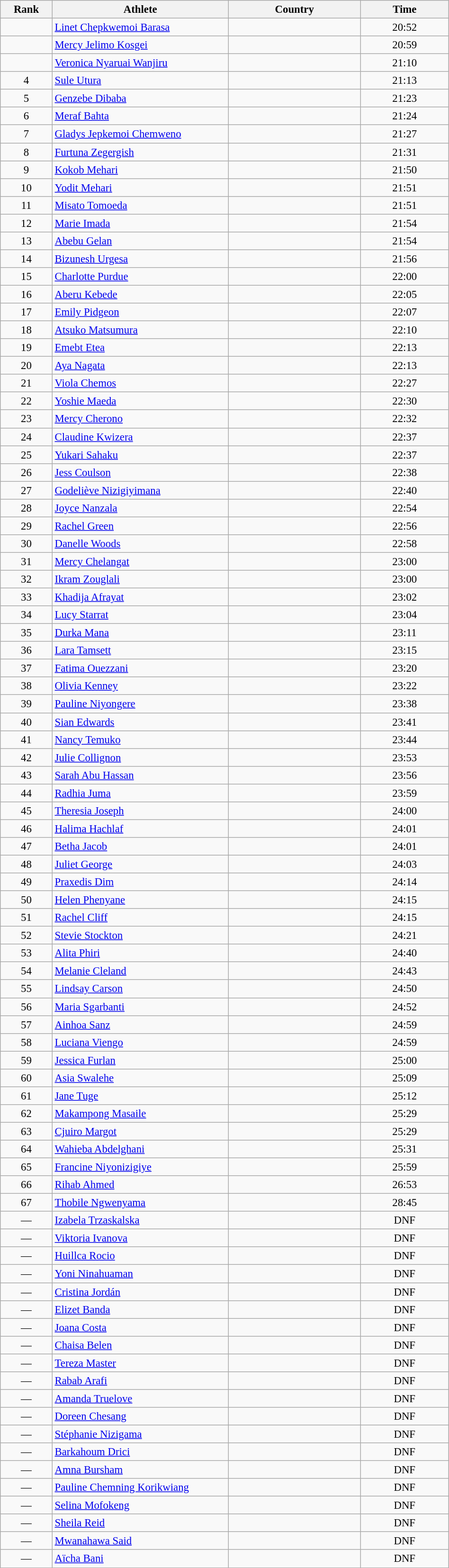<table class="wikitable sortable" style=" text-align:center; font-size:95%;" width="50%">
<tr>
<th width=5%>Rank</th>
<th width=20%>Athlete</th>
<th width=15%>Country</th>
<th width=10%>Time</th>
</tr>
<tr>
<td align=center></td>
<td align=left><a href='#'>Linet Chepkwemoi Barasa</a></td>
<td align=left></td>
<td>20:52</td>
</tr>
<tr>
<td align=center></td>
<td align=left><a href='#'>Mercy Jelimo Kosgei</a></td>
<td align=left></td>
<td>20:59</td>
</tr>
<tr>
<td align=center></td>
<td align=left><a href='#'>Veronica Nyaruai Wanjiru</a></td>
<td align=left></td>
<td>21:10</td>
</tr>
<tr>
<td align=center>4</td>
<td align=left><a href='#'>Sule Utura</a></td>
<td align=left></td>
<td>21:13</td>
</tr>
<tr>
<td align=center>5</td>
<td align=left><a href='#'>Genzebe Dibaba</a></td>
<td align=left></td>
<td>21:23</td>
</tr>
<tr>
<td align=center>6</td>
<td align=left><a href='#'>Meraf Bahta</a></td>
<td align=left></td>
<td>21:24</td>
</tr>
<tr>
<td align=center>7</td>
<td align=left><a href='#'>Gladys Jepkemoi Chemweno</a></td>
<td align=left></td>
<td>21:27</td>
</tr>
<tr>
<td align=center>8</td>
<td align=left><a href='#'>Furtuna Zegergish</a></td>
<td align=left></td>
<td>21:31</td>
</tr>
<tr>
<td align=center>9</td>
<td align=left><a href='#'>Kokob Mehari</a></td>
<td align=left></td>
<td>21:50</td>
</tr>
<tr>
<td align=center>10</td>
<td align=left><a href='#'>Yodit Mehari</a></td>
<td align=left></td>
<td>21:51</td>
</tr>
<tr>
<td align=center>11</td>
<td align=left><a href='#'>Misato Tomoeda</a></td>
<td align=left></td>
<td>21:51</td>
</tr>
<tr>
<td align=center>12</td>
<td align=left><a href='#'>Marie Imada</a></td>
<td align=left></td>
<td>21:54</td>
</tr>
<tr>
<td align=center>13</td>
<td align=left><a href='#'>Abebu Gelan</a></td>
<td align=left></td>
<td>21:54</td>
</tr>
<tr>
<td align=center>14</td>
<td align=left><a href='#'>Bizunesh Urgesa</a></td>
<td align=left></td>
<td>21:56</td>
</tr>
<tr>
<td align=center>15</td>
<td align=left><a href='#'>Charlotte Purdue</a></td>
<td align=left></td>
<td>22:00</td>
</tr>
<tr>
<td align=center>16</td>
<td align=left><a href='#'>Aberu Kebede</a></td>
<td align=left></td>
<td>22:05</td>
</tr>
<tr>
<td align=center>17</td>
<td align=left><a href='#'>Emily Pidgeon</a></td>
<td align=left></td>
<td>22:07</td>
</tr>
<tr>
<td align=center>18</td>
<td align=left><a href='#'>Atsuko Matsumura</a></td>
<td align=left></td>
<td>22:10</td>
</tr>
<tr>
<td align=center>19</td>
<td align=left><a href='#'>Emebt Etea</a></td>
<td align=left></td>
<td>22:13</td>
</tr>
<tr>
<td align=center>20</td>
<td align=left><a href='#'>Aya Nagata</a></td>
<td align=left></td>
<td>22:13</td>
</tr>
<tr>
<td align=center>21</td>
<td align=left><a href='#'>Viola Chemos</a></td>
<td align=left></td>
<td>22:27</td>
</tr>
<tr>
<td align=center>22</td>
<td align=left><a href='#'>Yoshie Maeda</a></td>
<td align=left></td>
<td>22:30</td>
</tr>
<tr>
<td align=center>23</td>
<td align=left><a href='#'>Mercy Cherono</a></td>
<td align=left></td>
<td>22:32</td>
</tr>
<tr>
<td align=center>24</td>
<td align=left><a href='#'>Claudine Kwizera</a></td>
<td align=left></td>
<td>22:37</td>
</tr>
<tr>
<td align=center>25</td>
<td align=left><a href='#'>Yukari Sahaku</a></td>
<td align=left></td>
<td>22:37</td>
</tr>
<tr>
<td align=center>26</td>
<td align=left><a href='#'>Jess Coulson</a></td>
<td align=left></td>
<td>22:38</td>
</tr>
<tr>
<td align=center>27</td>
<td align=left><a href='#'>Godeliève Nizigiyimana</a></td>
<td align=left></td>
<td>22:40</td>
</tr>
<tr>
<td align=center>28</td>
<td align=left><a href='#'>Joyce Nanzala</a></td>
<td align=left></td>
<td>22:54</td>
</tr>
<tr>
<td align=center>29</td>
<td align=left><a href='#'>Rachel Green</a></td>
<td align=left></td>
<td>22:56</td>
</tr>
<tr>
<td align=center>30</td>
<td align=left><a href='#'>Danelle Woods</a></td>
<td align=left></td>
<td>22:58</td>
</tr>
<tr>
<td align=center>31</td>
<td align=left><a href='#'>Mercy Chelangat</a></td>
<td align=left></td>
<td>23:00</td>
</tr>
<tr>
<td align=center>32</td>
<td align=left><a href='#'>Ikram Zouglali</a></td>
<td align=left></td>
<td>23:00</td>
</tr>
<tr>
<td align=center>33</td>
<td align=left><a href='#'>Khadija Afrayat</a></td>
<td align=left></td>
<td>23:02</td>
</tr>
<tr>
<td align=center>34</td>
<td align=left><a href='#'>Lucy Starrat</a></td>
<td align=left></td>
<td>23:04</td>
</tr>
<tr>
<td align=center>35</td>
<td align=left><a href='#'>Durka Mana</a></td>
<td align=left></td>
<td>23:11</td>
</tr>
<tr>
<td align=center>36</td>
<td align=left><a href='#'>Lara Tamsett</a></td>
<td align=left></td>
<td>23:15</td>
</tr>
<tr>
<td align=center>37</td>
<td align=left><a href='#'>Fatima Ouezzani</a></td>
<td align=left></td>
<td>23:20</td>
</tr>
<tr>
<td align=center>38</td>
<td align=left><a href='#'>Olivia Kenney</a></td>
<td align=left></td>
<td>23:22</td>
</tr>
<tr>
<td align=center>39</td>
<td align=left><a href='#'>Pauline Niyongere</a></td>
<td align=left></td>
<td>23:38</td>
</tr>
<tr>
<td align=center>40</td>
<td align=left><a href='#'>Sian Edwards</a></td>
<td align=left></td>
<td>23:41</td>
</tr>
<tr>
<td align=center>41</td>
<td align=left><a href='#'>Nancy Temuko</a></td>
<td align=left></td>
<td>23:44</td>
</tr>
<tr>
<td align=center>42</td>
<td align=left><a href='#'>Julie Collignon</a></td>
<td align=left></td>
<td>23:53</td>
</tr>
<tr>
<td align=center>43</td>
<td align=left><a href='#'>Sarah Abu Hassan</a></td>
<td align=left></td>
<td>23:56</td>
</tr>
<tr>
<td align=center>44</td>
<td align=left><a href='#'>Radhia Juma</a></td>
<td align=left></td>
<td>23:59</td>
</tr>
<tr>
<td align=center>45</td>
<td align=left><a href='#'>Theresia Joseph</a></td>
<td align=left></td>
<td>24:00</td>
</tr>
<tr>
<td align=center>46</td>
<td align=left><a href='#'>Halima Hachlaf</a></td>
<td align=left></td>
<td>24:01</td>
</tr>
<tr>
<td align=center>47</td>
<td align=left><a href='#'>Betha Jacob</a></td>
<td align=left></td>
<td>24:01</td>
</tr>
<tr>
<td align=center>48</td>
<td align=left><a href='#'>Juliet George</a></td>
<td align=left></td>
<td>24:03</td>
</tr>
<tr>
<td align=center>49</td>
<td align=left><a href='#'>Praxedis Dim</a></td>
<td align=left></td>
<td>24:14</td>
</tr>
<tr>
<td align=center>50</td>
<td align=left><a href='#'>Helen Phenyane</a></td>
<td align=left></td>
<td>24:15</td>
</tr>
<tr>
<td align=center>51</td>
<td align=left><a href='#'>Rachel Cliff</a></td>
<td align=left></td>
<td>24:15</td>
</tr>
<tr>
<td align=center>52</td>
<td align=left><a href='#'>Stevie Stockton</a></td>
<td align=left></td>
<td>24:21</td>
</tr>
<tr>
<td align=center>53</td>
<td align=left><a href='#'>Alita Phiri</a></td>
<td align=left></td>
<td>24:40</td>
</tr>
<tr>
<td align=center>54</td>
<td align=left><a href='#'>Melanie Cleland</a></td>
<td align=left></td>
<td>24:43</td>
</tr>
<tr>
<td align=center>55</td>
<td align=left><a href='#'>Lindsay Carson</a></td>
<td align=left></td>
<td>24:50</td>
</tr>
<tr>
<td align=center>56</td>
<td align=left><a href='#'>Maria Sgarbanti</a></td>
<td align=left></td>
<td>24:52</td>
</tr>
<tr>
<td align=center>57</td>
<td align=left><a href='#'>Ainhoa Sanz</a></td>
<td align=left></td>
<td>24:59</td>
</tr>
<tr>
<td align=center>58</td>
<td align=left><a href='#'>Luciana Viengo</a></td>
<td align=left></td>
<td>24:59</td>
</tr>
<tr>
<td align=center>59</td>
<td align=left><a href='#'>Jessica Furlan</a></td>
<td align=left></td>
<td>25:00</td>
</tr>
<tr>
<td align=center>60</td>
<td align=left><a href='#'>Asia Swalehe</a></td>
<td align=left></td>
<td>25:09</td>
</tr>
<tr>
<td align=center>61</td>
<td align=left><a href='#'>Jane Tuge</a></td>
<td align=left></td>
<td>25:12</td>
</tr>
<tr>
<td align=center>62</td>
<td align=left><a href='#'>Makampong Masaile</a></td>
<td align=left></td>
<td>25:29</td>
</tr>
<tr>
<td align=center>63</td>
<td align=left><a href='#'>Cjuiro Margot</a></td>
<td align=left></td>
<td>25:29</td>
</tr>
<tr>
<td align=center>64</td>
<td align=left><a href='#'>Wahieba Abdelghani</a></td>
<td align=left></td>
<td>25:31</td>
</tr>
<tr>
<td align=center>65</td>
<td align=left><a href='#'>Francine Niyonizigiye</a></td>
<td align=left></td>
<td>25:59</td>
</tr>
<tr>
<td align=center>66</td>
<td align=left><a href='#'>Rihab Ahmed</a></td>
<td align=left></td>
<td>26:53</td>
</tr>
<tr>
<td align=center>67</td>
<td align=left><a href='#'>Thobile Ngwenyama</a></td>
<td align=left></td>
<td>28:45</td>
</tr>
<tr>
<td align=center>—</td>
<td align=left><a href='#'>Izabela Trzaskalska</a></td>
<td align=left></td>
<td>DNF</td>
</tr>
<tr>
<td align=center>—</td>
<td align=left><a href='#'>Viktoria Ivanova</a></td>
<td align=left></td>
<td>DNF</td>
</tr>
<tr>
<td align=center>—</td>
<td align=left><a href='#'>Huillca Rocio</a></td>
<td align=left></td>
<td>DNF</td>
</tr>
<tr>
<td align=center>—</td>
<td align=left><a href='#'>Yoni Ninahuaman</a></td>
<td align=left></td>
<td>DNF</td>
</tr>
<tr>
<td align=center>—</td>
<td align=left><a href='#'>Cristina Jordán</a></td>
<td align=left></td>
<td>DNF</td>
</tr>
<tr>
<td align=center>—</td>
<td align=left><a href='#'>Elizet Banda</a></td>
<td align=left></td>
<td>DNF</td>
</tr>
<tr>
<td align=center>—</td>
<td align=left><a href='#'>Joana Costa</a></td>
<td align=left></td>
<td>DNF</td>
</tr>
<tr>
<td align=center>—</td>
<td align=left><a href='#'>Chaisa Belen</a></td>
<td align=left></td>
<td>DNF</td>
</tr>
<tr>
<td align=center>—</td>
<td align=left><a href='#'>Tereza Master</a></td>
<td align=left></td>
<td>DNF</td>
</tr>
<tr>
<td align=center>—</td>
<td align=left><a href='#'>Rabab Arafi</a></td>
<td align=left></td>
<td>DNF</td>
</tr>
<tr>
<td align=center>—</td>
<td align=left><a href='#'>Amanda Truelove</a></td>
<td align=left></td>
<td>DNF</td>
</tr>
<tr>
<td align=center>—</td>
<td align=left><a href='#'>Doreen Chesang</a></td>
<td align=left></td>
<td>DNF</td>
</tr>
<tr>
<td align=center>—</td>
<td align=left><a href='#'>Stéphanie Nizigama</a></td>
<td align=left></td>
<td>DNF</td>
</tr>
<tr>
<td align=center>—</td>
<td align=left><a href='#'>Barkahoum Drici</a></td>
<td align=left></td>
<td>DNF</td>
</tr>
<tr>
<td align=center>—</td>
<td align=left><a href='#'>Amna Bursham</a></td>
<td align=left></td>
<td>DNF</td>
</tr>
<tr>
<td align=center>—</td>
<td align=left><a href='#'>Pauline Chemning Korikwiang</a></td>
<td align=left></td>
<td>DNF</td>
</tr>
<tr>
<td align=center>—</td>
<td align=left><a href='#'>Selina Mofokeng</a></td>
<td align=left></td>
<td>DNF</td>
</tr>
<tr>
<td align=center>—</td>
<td align=left><a href='#'>Sheila Reid</a></td>
<td align=left></td>
<td>DNF</td>
</tr>
<tr>
<td align=center>—</td>
<td align=left><a href='#'>Mwanahawa Said</a></td>
<td align=left></td>
<td>DNF</td>
</tr>
<tr>
<td align=center>—</td>
<td align=left><a href='#'>Aïcha Bani</a></td>
<td align=left></td>
<td>DNF</td>
</tr>
</table>
